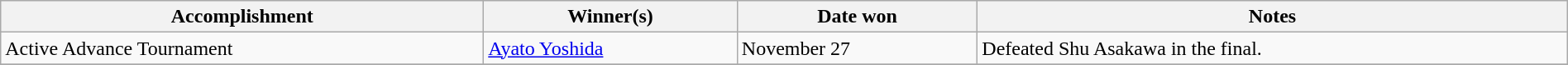<table class="wikitable" style="width:100%;">
<tr>
<th>Accomplishment</th>
<th>Winner(s)</th>
<th>Date won</th>
<th>Notes</th>
</tr>
<tr>
<td>Active Advance Tournament</td>
<td><a href='#'>Ayato Yoshida</a></td>
<td>November 27</td>
<td>Defeated Shu Asakawa in the final.</td>
</tr>
<tr>
</tr>
</table>
